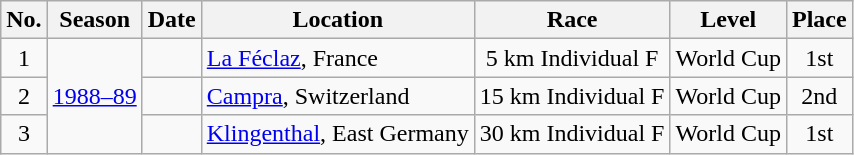<table class="wikitable sortable" style="text-align: center;">
<tr>
<th scope="col">No.</th>
<th scope="col">Season</th>
<th scope="col">Date</th>
<th scope="col">Location</th>
<th scope="col">Race</th>
<th scope="col">Level</th>
<th scope="col">Place</th>
</tr>
<tr>
<td>1</td>
<td rowspan=3><a href='#'>1988–89</a></td>
<td style="text-align: right;"></td>
<td style="text-align: left;"> <a href='#'>La Féclaz</a>, France</td>
<td>5 km Individual F</td>
<td>World Cup</td>
<td>1st</td>
</tr>
<tr>
<td>2</td>
<td style="text-align: right;"></td>
<td style="text-align: left;"> <a href='#'>Campra</a>, Switzerland</td>
<td>15 km Individual F</td>
<td>World Cup</td>
<td>2nd</td>
</tr>
<tr>
<td>3</td>
<td style="text-align: right;"></td>
<td style="text-align: left;"> <a href='#'>Klingenthal</a>, East Germany</td>
<td>30 km Individual F</td>
<td>World Cup</td>
<td>1st</td>
</tr>
</table>
